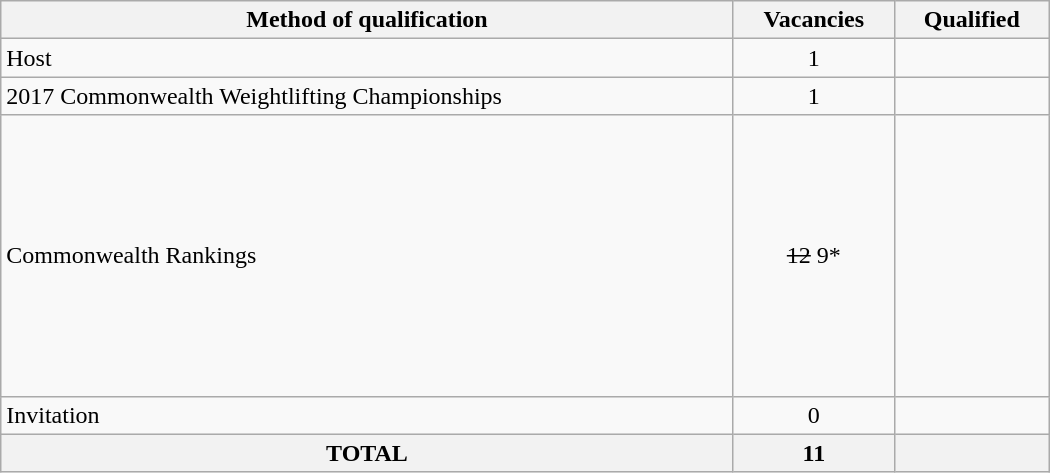<table class = "wikitable" width=700>
<tr>
<th>Method of qualification</th>
<th>Vacancies</th>
<th>Qualified</th>
</tr>
<tr>
<td>Host</td>
<td align="center">1</td>
<td></td>
</tr>
<tr>
<td>2017 Commonwealth Weightlifting Championships</td>
<td align="center">1</td>
<td></td>
</tr>
<tr>
<td>Commonwealth Rankings</td>
<td align="center"><s>12</s> 9*</td>
<td><br><br><br><br><br><br><br><s></s><br><br><s></s><br></td>
</tr>
<tr>
<td>Invitation</td>
<td align="center">0</td>
<td></td>
</tr>
<tr>
<th>TOTAL</th>
<th>11</th>
<th></th>
</tr>
</table>
